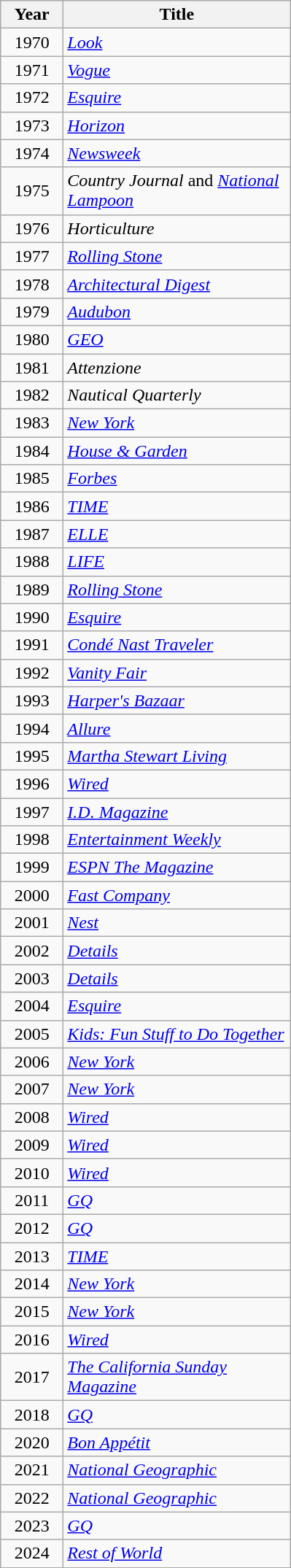<table class="sortable wikitable plainrowheaders">
<tr>
<th scope="col" style="width:50px;">Year</th>
<th scope="col" style="width:200px;">Title</th>
</tr>
<tr>
<td align=center>1970</td>
<td><em><a href='#'>Look</a></em></td>
</tr>
<tr>
<td align=center>1971</td>
<td><em><a href='#'>Vogue</a></em></td>
</tr>
<tr>
<td align=center>1972</td>
<td><em><a href='#'>Esquire</a></em></td>
</tr>
<tr>
<td align=center>1973</td>
<td><em><a href='#'>Horizon</a></em></td>
</tr>
<tr>
<td align=center>1974</td>
<td><em><a href='#'>Newsweek</a></em></td>
</tr>
<tr>
<td align=center>1975</td>
<td><em>Country Journal</em> and <em><a href='#'>National Lampoon</a></em></td>
</tr>
<tr>
<td align=center>1976</td>
<td><em>Horticulture</em></td>
</tr>
<tr>
<td align=center>1977</td>
<td><em><a href='#'>Rolling Stone</a></em></td>
</tr>
<tr>
<td align=center>1978</td>
<td><em><a href='#'>Architectural Digest</a></em></td>
</tr>
<tr>
<td align=center>1979</td>
<td><em><a href='#'>Audubon</a></em></td>
</tr>
<tr>
<td align=center>1980</td>
<td><em><a href='#'>GEO</a></em></td>
</tr>
<tr>
<td align=center>1981</td>
<td><em>Attenzione</em></td>
</tr>
<tr>
<td align=center>1982</td>
<td><em>Nautical Quarterly</em></td>
</tr>
<tr>
<td align=center>1983</td>
<td><em><a href='#'>New York</a></em></td>
</tr>
<tr>
<td align=center>1984</td>
<td><em><a href='#'>House & Garden</a></em></td>
</tr>
<tr>
<td align=center>1985</td>
<td><em><a href='#'>Forbes</a></em></td>
</tr>
<tr>
<td align=center>1986</td>
<td><em><a href='#'>TIME</a></em></td>
</tr>
<tr>
<td align=center>1987</td>
<td><em><a href='#'>ELLE</a></em></td>
</tr>
<tr>
<td align=center>1988</td>
<td><em><a href='#'>LIFE</a></em></td>
</tr>
<tr>
<td align=center>1989</td>
<td><em><a href='#'>Rolling Stone</a></em></td>
</tr>
<tr>
<td align=center>1990</td>
<td><em><a href='#'>Esquire</a></em></td>
</tr>
<tr>
<td align=center>1991</td>
<td><em><a href='#'>Condé Nast Traveler</a></em></td>
</tr>
<tr>
<td align=center>1992</td>
<td><em><a href='#'>Vanity Fair</a></em></td>
</tr>
<tr>
<td align=center>1993</td>
<td><em><a href='#'>Harper's Bazaar</a></em></td>
</tr>
<tr>
<td align=center>1994</td>
<td><em><a href='#'>Allure</a></em></td>
</tr>
<tr>
<td align=center>1995</td>
<td><em><a href='#'>Martha Stewart Living</a></em></td>
</tr>
<tr>
<td align=center>1996</td>
<td><em><a href='#'>Wired</a></em></td>
</tr>
<tr>
<td align=center>1997</td>
<td><em><a href='#'>I.D. Magazine</a></em></td>
</tr>
<tr>
<td align=center>1998</td>
<td><em><a href='#'>Entertainment Weekly</a></em></td>
</tr>
<tr>
<td align=center>1999</td>
<td><em><a href='#'>ESPN The Magazine</a></em></td>
</tr>
<tr>
<td align=center>2000</td>
<td><em><a href='#'>Fast Company</a></em></td>
</tr>
<tr>
<td align=center>2001</td>
<td><em><a href='#'>Nest</a></em></td>
</tr>
<tr>
<td align=center>2002</td>
<td><em><a href='#'>Details</a></em></td>
</tr>
<tr>
<td align=center>2003</td>
<td><em><a href='#'>Details</a></em></td>
</tr>
<tr>
<td align=center>2004</td>
<td><em><a href='#'>Esquire</a></em></td>
</tr>
<tr>
<td align=center>2005</td>
<td><em><a href='#'>Kids: Fun Stuff to Do Together</a></em></td>
</tr>
<tr>
<td align=center>2006</td>
<td><em><a href='#'>New York</a></em></td>
</tr>
<tr>
<td align=center>2007</td>
<td><em><a href='#'>New York</a></em></td>
</tr>
<tr>
<td align=center>2008</td>
<td><em><a href='#'>Wired</a></em></td>
</tr>
<tr>
<td align=center>2009</td>
<td><em><a href='#'>Wired</a></em></td>
</tr>
<tr>
<td align=center>2010</td>
<td><em><a href='#'>Wired</a></em></td>
</tr>
<tr>
<td align=center>2011</td>
<td><em><a href='#'>GQ</a></em></td>
</tr>
<tr>
<td align=center>2012</td>
<td><em><a href='#'>GQ</a></em></td>
</tr>
<tr>
<td align=center>2013</td>
<td><em><a href='#'>TIME</a></em></td>
</tr>
<tr>
<td align=center>2014</td>
<td><em><a href='#'>New York</a></em></td>
</tr>
<tr>
<td align=center>2015</td>
<td><em><a href='#'>New York</a></em></td>
</tr>
<tr>
<td align=center>2016</td>
<td><a href='#'><em>Wired</em></a></td>
</tr>
<tr>
<td align=center>2017</td>
<td><em><a href='#'>The California Sunday Magazine</a></em></td>
</tr>
<tr>
<td align=center>2018</td>
<td><em><a href='#'>GQ</a></em></td>
</tr>
<tr>
<td align=center>2020</td>
<td><em><a href='#'>Bon Appétit</a></em></td>
</tr>
<tr>
<td align=center>2021</td>
<td><em><a href='#'>National Geographic</a></em></td>
</tr>
<tr>
<td align=center>2022</td>
<td><em><a href='#'>National Geographic</a></em></td>
</tr>
<tr>
<td align=center>2023</td>
<td><em><a href='#'>GQ</a></em></td>
</tr>
<tr>
<td align=center>2024</td>
<td><em><a href='#'>Rest of World</a></em></td>
</tr>
</table>
